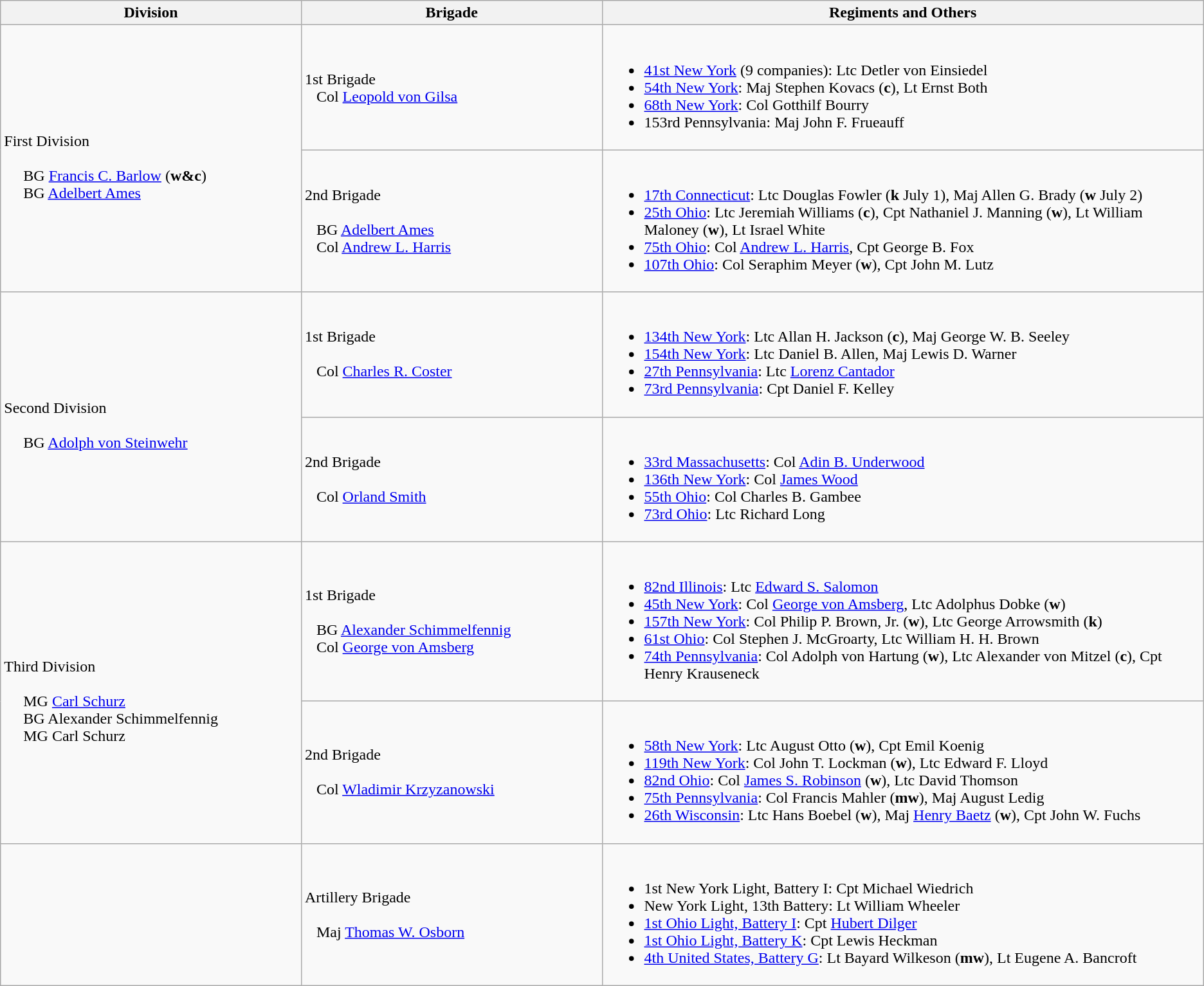<table class="wikitable">
<tr>
<th style="width:25%;">Division</th>
<th style="width:25%;">Brigade</th>
<th>Regiments and Others</th>
</tr>
<tr>
<td rowspan=2><br>First Division
<br>
<br>    
BG <a href='#'>Francis C. Barlow</a> (<strong>w&c</strong>)
<br>    
BG <a href='#'>Adelbert Ames</a></td>
<td><br>1st Brigade
<br>  
Col <a href='#'>Leopold von Gilsa</a>
<br>  </td>
<td><br><ul><li><a href='#'>41st New York</a> (9 companies): Ltc Detler von Einsiedel</li><li><a href='#'>54th New York</a>: Maj Stephen Kovacs (<strong>c</strong>), Lt Ernst Both</li><li><a href='#'>68th New York</a>: Col Gotthilf Bourry</li><li>153rd Pennsylvania: Maj John F. Frueauff</li></ul></td>
</tr>
<tr>
<td>2nd Brigade<br><br>  
BG <a href='#'>Adelbert Ames</a>
<br>  
Col <a href='#'>Andrew L. Harris</a></td>
<td><br><ul><li><a href='#'>17th Connecticut</a>: Ltc Douglas Fowler (<strong>k</strong> July 1), Maj Allen G. Brady (<strong>w</strong> July 2)</li><li><a href='#'>25th Ohio</a>: Ltc Jeremiah Williams (<strong>c</strong>), Cpt Nathaniel J. Manning (<strong>w</strong>), Lt William Maloney (<strong>w</strong>), Lt Israel White</li><li><a href='#'>75th Ohio</a>: Col <a href='#'>Andrew L. Harris</a>, Cpt George B. Fox</li><li><a href='#'>107th Ohio</a>: Col Seraphim Meyer (<strong>w</strong>), Cpt John M. Lutz</li></ul></td>
</tr>
<tr>
<td rowspan=2><br>Second Division
<br>
<br>    
BG <a href='#'>Adolph von Steinwehr</a></td>
<td>1st Brigade<br><br>  
Col <a href='#'>Charles R. Coster</a></td>
<td><br><ul><li><a href='#'>134th New York</a>: Ltc Allan H. Jackson (<strong>c</strong>), Maj George W. B. Seeley</li><li><a href='#'>154th New York</a>: Ltc Daniel B. Allen, Maj Lewis D. Warner</li><li><a href='#'>27th Pennsylvania</a>: Ltc <a href='#'>Lorenz Cantador</a></li><li><a href='#'>73rd Pennsylvania</a>: Cpt Daniel F. Kelley</li></ul></td>
</tr>
<tr>
<td>2nd Brigade<br><br>  
Col <a href='#'>Orland Smith</a></td>
<td><br><ul><li><a href='#'>33rd Massachusetts</a>: Col <a href='#'>Adin B. Underwood</a></li><li><a href='#'>136th New York</a>: Col <a href='#'>James Wood</a></li><li><a href='#'>55th Ohio</a>: Col Charles B. Gambee</li><li><a href='#'>73rd Ohio</a>: Ltc Richard Long</li></ul></td>
</tr>
<tr>
<td rowspan=2><br>Third Division
<br>
<br>    
MG <a href='#'>Carl Schurz</a>
<br>    
BG Alexander Schimmelfennig
<br>    
MG Carl Schurz</td>
<td>1st Brigade<br><br>  
BG <a href='#'>Alexander Schimmelfennig</a>
<br>  
Col <a href='#'>George von Amsberg</a></td>
<td><br><ul><li><a href='#'>82nd Illinois</a>: Ltc <a href='#'>Edward S. Salomon</a></li><li><a href='#'>45th New York</a>: Col <a href='#'>George von Amsberg</a>, Ltc Adolphus Dobke (<strong>w</strong>)</li><li><a href='#'>157th New York</a>: Col Philip P. Brown, Jr. (<strong>w</strong>), Ltc George Arrowsmith (<strong>k</strong>)</li><li><a href='#'>61st Ohio</a>: Col Stephen J. McGroarty, Ltc William H. H. Brown</li><li><a href='#'>74th Pennsylvania</a>: Col Adolph von Hartung (<strong>w</strong>), Ltc Alexander von Mitzel (<strong>c</strong>), Cpt Henry Krauseneck</li></ul></td>
</tr>
<tr>
<td>2nd Brigade<br><br>  
Col <a href='#'>Wladimir Krzyzanowski</a></td>
<td><br><ul><li><a href='#'>58th New York</a>: Ltc August Otto (<strong>w</strong>), Cpt Emil Koenig</li><li><a href='#'>119th New York</a>: Col John T. Lockman (<strong>w</strong>), Ltc Edward F. Lloyd</li><li><a href='#'>82nd Ohio</a>: Col <a href='#'>James S. Robinson</a> (<strong>w</strong>), Ltc David Thomson</li><li><a href='#'>75th Pennsylvania</a>: Col Francis Mahler (<strong>mw</strong>), Maj August Ledig</li><li><a href='#'>26th Wisconsin</a>: Ltc Hans Boebel (<strong>w</strong>), Maj <a href='#'>Henry Baetz</a> (<strong>w</strong>), Cpt John W. Fuchs</li></ul></td>
</tr>
<tr>
<td></td>
<td>Artillery Brigade<br><br>  
Maj <a href='#'>Thomas W. Osborn</a></td>
<td><br><ul><li>1st New York Light, Battery I: Cpt Michael Wiedrich</li><li>New York Light, 13th Battery: Lt William Wheeler</li><li><a href='#'>1st Ohio Light, Battery I</a>: Cpt <a href='#'>Hubert Dilger</a></li><li><a href='#'>1st Ohio Light, Battery K</a>: Cpt Lewis Heckman</li><li><a href='#'>4th United States, Battery G</a>: Lt Bayard Wilkeson (<strong>mw</strong>), Lt Eugene A. Bancroft</li></ul></td>
</tr>
</table>
